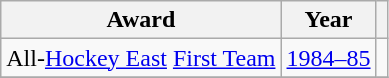<table class="wikitable">
<tr>
<th>Award</th>
<th>Year</th>
<th></th>
</tr>
<tr>
<td>All-<a href='#'>Hockey East</a> <a href='#'>First Team</a></td>
<td><a href='#'>1984–85</a></td>
<td></td>
</tr>
<tr>
</tr>
</table>
